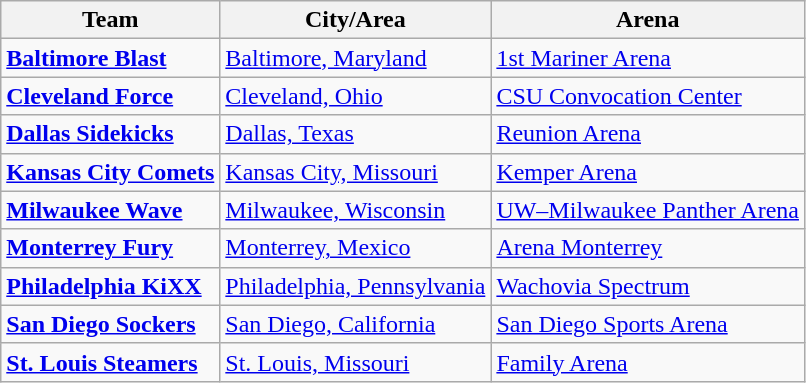<table class="wikitable">
<tr>
<th>Team</th>
<th>City/Area</th>
<th>Arena</th>
</tr>
<tr>
<td><strong><a href='#'>Baltimore Blast</a></strong></td>
<td><a href='#'>Baltimore, Maryland</a></td>
<td><a href='#'>1st Mariner Arena</a></td>
</tr>
<tr>
<td><strong><a href='#'>Cleveland Force</a></strong></td>
<td><a href='#'>Cleveland, Ohio</a></td>
<td><a href='#'>CSU Convocation Center</a></td>
</tr>
<tr>
<td><strong><a href='#'>Dallas Sidekicks</a></strong></td>
<td><a href='#'>Dallas, Texas</a></td>
<td><a href='#'>Reunion Arena</a></td>
</tr>
<tr>
<td><strong><a href='#'>Kansas City Comets</a></strong></td>
<td><a href='#'>Kansas City, Missouri</a></td>
<td><a href='#'>Kemper Arena</a></td>
</tr>
<tr>
<td><strong><a href='#'>Milwaukee Wave</a></strong></td>
<td><a href='#'>Milwaukee, Wisconsin</a></td>
<td><a href='#'>UW–Milwaukee Panther Arena</a></td>
</tr>
<tr>
<td><strong><a href='#'>Monterrey Fury</a></strong></td>
<td><a href='#'>Monterrey, Mexico</a></td>
<td><a href='#'>Arena Monterrey</a></td>
</tr>
<tr>
<td><strong><a href='#'>Philadelphia KiXX</a></strong></td>
<td><a href='#'>Philadelphia, Pennsylvania</a></td>
<td><a href='#'>Wachovia Spectrum</a></td>
</tr>
<tr>
<td><strong><a href='#'>San Diego Sockers</a></strong></td>
<td><a href='#'>San Diego, California</a></td>
<td><a href='#'>San Diego Sports Arena</a></td>
</tr>
<tr>
<td><strong><a href='#'>St. Louis Steamers</a></strong></td>
<td><a href='#'>St. Louis, Missouri</a></td>
<td><a href='#'>Family Arena</a></td>
</tr>
</table>
